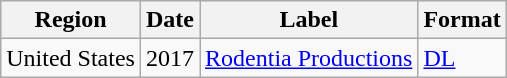<table class="wikitable">
<tr>
<th>Region</th>
<th>Date</th>
<th>Label</th>
<th>Format</th>
</tr>
<tr>
<td>United States</td>
<td>2017</td>
<td><a href='#'>Rodentia Productions</a></td>
<td><a href='#'>DL</a></td>
</tr>
</table>
